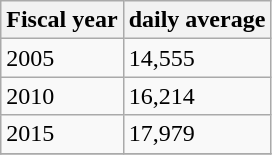<table class="wikitable">
<tr>
<th>Fiscal year</th>
<th>daily average</th>
</tr>
<tr>
<td>2005</td>
<td>14,555</td>
</tr>
<tr>
<td>2010</td>
<td>16,214</td>
</tr>
<tr>
<td>2015</td>
<td>17,979</td>
</tr>
<tr>
</tr>
</table>
